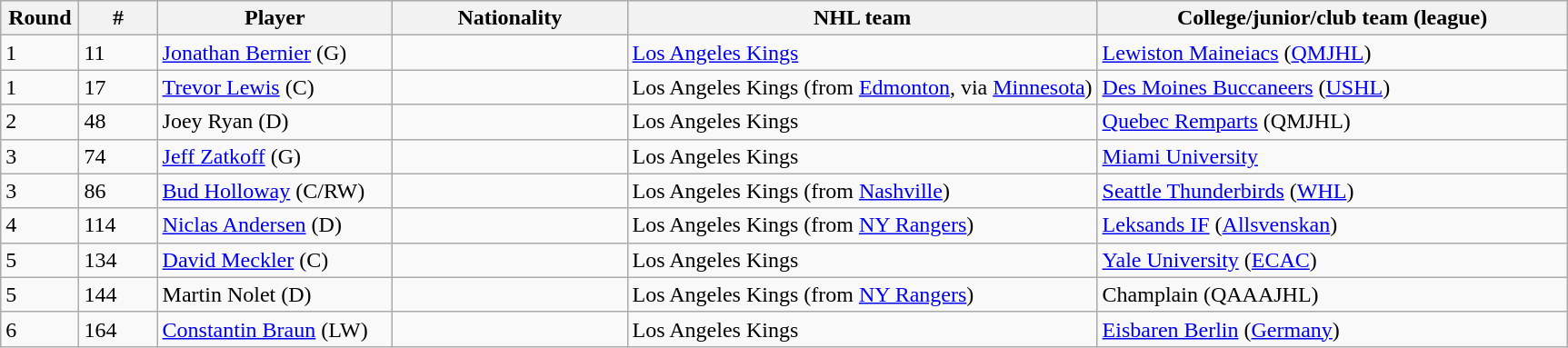<table class="wikitable">
<tr>
<th bgcolor="#DDDDFF" width="5.0%">Round</th>
<th bgcolor="#DDDDFF" width="5.0%">#</th>
<th bgcolor="#DDDDFF" width="15.0%">Player</th>
<th bgcolor="#DDDDFF" width="15.0%">Nationality</th>
<th bgcolor="#DDDDFF" width="30.0%">NHL team</th>
<th bgcolor="#DDDDFF" width="100.0%">College/junior/club team (league)</th>
</tr>
<tr>
<td>1</td>
<td>11</td>
<td><a href='#'>Jonathan Bernier</a>  (G)</td>
<td></td>
<td><a href='#'>Los Angeles Kings</a></td>
<td><a href='#'>Lewiston Maineiacs</a>  (<a href='#'>QMJHL</a>)</td>
</tr>
<tr>
<td>1</td>
<td>17</td>
<td><a href='#'>Trevor Lewis</a>  (C)</td>
<td></td>
<td>Los Angeles Kings (from <a href='#'>Edmonton</a>, via <a href='#'>Minnesota</a>)</td>
<td><a href='#'>Des Moines Buccaneers</a> (<a href='#'>USHL</a>)</td>
</tr>
<tr>
<td>2</td>
<td>48</td>
<td>Joey Ryan  (D)</td>
<td></td>
<td>Los Angeles Kings</td>
<td><a href='#'>Quebec Remparts</a> (QMJHL)</td>
</tr>
<tr>
<td>3</td>
<td>74</td>
<td><a href='#'>Jeff Zatkoff</a>  (G)</td>
<td></td>
<td>Los Angeles Kings</td>
<td><a href='#'>Miami University</a></td>
</tr>
<tr>
<td>3</td>
<td>86</td>
<td><a href='#'>Bud Holloway</a>  (C/RW)</td>
<td></td>
<td>Los Angeles Kings (from <a href='#'>Nashville</a>)</td>
<td><a href='#'>Seattle Thunderbirds</a> (<a href='#'>WHL</a>)</td>
</tr>
<tr>
<td>4</td>
<td>114</td>
<td><a href='#'>Niclas Andersen</a>  (D)</td>
<td></td>
<td>Los Angeles Kings (from <a href='#'>NY Rangers</a>)</td>
<td><a href='#'>Leksands IF</a> (<a href='#'>Allsvenskan</a>)</td>
</tr>
<tr>
<td>5</td>
<td>134</td>
<td><a href='#'>David Meckler</a>  (C)</td>
<td></td>
<td>Los Angeles Kings</td>
<td><a href='#'>Yale University</a> (<a href='#'>ECAC</a>)</td>
</tr>
<tr>
<td>5</td>
<td>144</td>
<td>Martin Nolet  (D)</td>
<td></td>
<td>Los Angeles Kings (from <a href='#'>NY Rangers</a>)</td>
<td>Champlain (QAAAJHL)</td>
</tr>
<tr>
<td>6</td>
<td>164</td>
<td><a href='#'>Constantin Braun</a>  (LW)</td>
<td></td>
<td>Los Angeles Kings</td>
<td><a href='#'>Eisbaren Berlin</a> (<a href='#'>Germany</a>)</td>
</tr>
</table>
